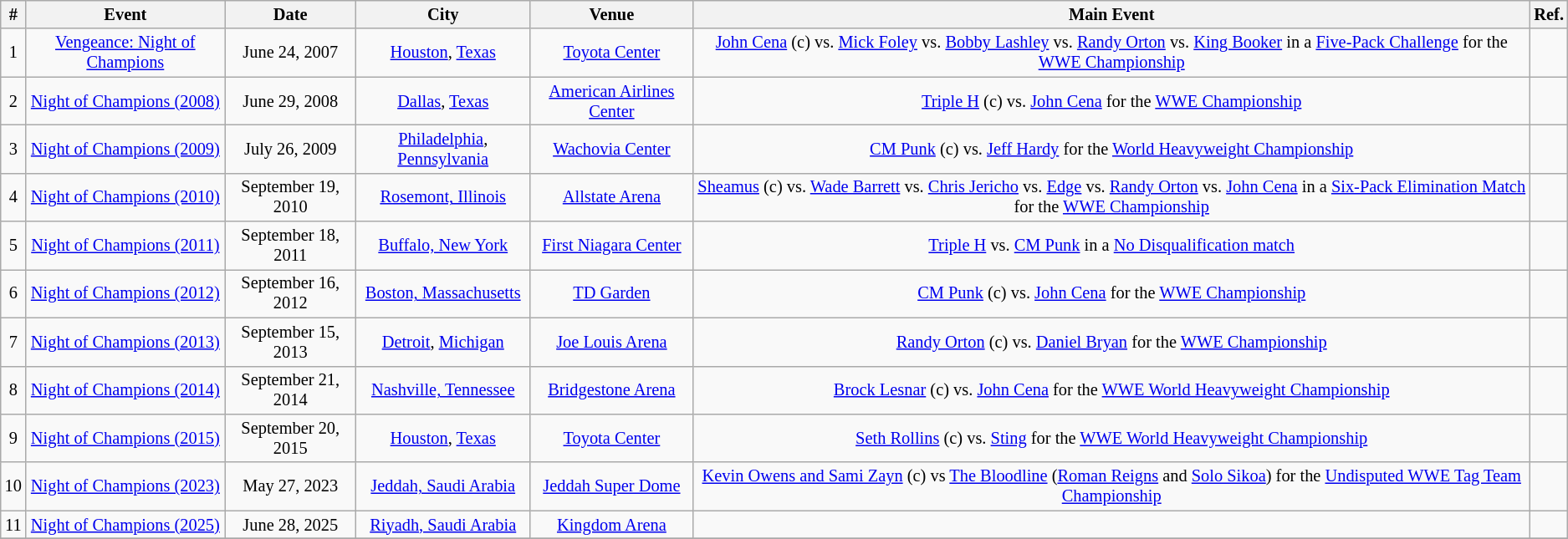<table class="sortable wikitable succession-box" style="font-size:85%; text-align:center;">
<tr>
<th>#</th>
<th>Event</th>
<th>Date</th>
<th>City</th>
<th>Venue</th>
<th>Main Event</th>
<th>Ref.</th>
</tr>
<tr>
<td>1</td>
<td><a href='#'>Vengeance: Night of Champions</a></td>
<td>June 24, 2007</td>
<td><a href='#'>Houston</a>, <a href='#'>Texas</a></td>
<td><a href='#'>Toyota Center</a></td>
<td><a href='#'>John Cena</a> (c) vs. <a href='#'>Mick Foley</a> vs. <a href='#'>Bobby Lashley</a> vs. <a href='#'>Randy Orton</a> vs. <a href='#'>King Booker</a> in a <a href='#'>Five-Pack Challenge</a> for the <a href='#'>WWE Championship</a></td>
<td></td>
</tr>
<tr>
<td>2</td>
<td><a href='#'>Night of Champions (2008)</a></td>
<td>June 29, 2008</td>
<td><a href='#'>Dallas</a>, <a href='#'>Texas</a></td>
<td><a href='#'>American Airlines Center</a></td>
<td><a href='#'>Triple H</a> (c) vs. <a href='#'>John Cena</a> for the <a href='#'>WWE Championship</a></td>
<td></td>
</tr>
<tr>
<td>3</td>
<td><a href='#'>Night of Champions (2009)</a></td>
<td>July 26, 2009</td>
<td><a href='#'>Philadelphia</a>, <a href='#'>Pennsylvania</a></td>
<td><a href='#'>Wachovia Center</a></td>
<td><a href='#'>CM Punk</a> (c) vs. <a href='#'>Jeff Hardy</a> for the <a href='#'>World Heavyweight Championship</a></td>
<td></td>
</tr>
<tr>
<td>4</td>
<td><a href='#'>Night of Champions (2010)</a></td>
<td>September 19, 2010</td>
<td><a href='#'>Rosemont, Illinois</a></td>
<td><a href='#'>Allstate Arena</a></td>
<td><a href='#'>Sheamus</a> (c) vs. <a href='#'>Wade Barrett</a> vs. <a href='#'>Chris Jericho</a> vs. <a href='#'>Edge</a> vs. <a href='#'>Randy Orton</a> vs. <a href='#'>John Cena</a> in a <a href='#'>Six-Pack Elimination Match</a> for the <a href='#'>WWE Championship</a></td>
<td></td>
</tr>
<tr>
<td>5</td>
<td><a href='#'>Night of Champions (2011)</a></td>
<td>September 18, 2011</td>
<td><a href='#'>Buffalo, New York</a></td>
<td><a href='#'>First Niagara Center</a></td>
<td><a href='#'>Triple H</a> vs. <a href='#'>CM Punk</a> in a <a href='#'>No Disqualification match</a></td>
<td></td>
</tr>
<tr>
<td>6</td>
<td><a href='#'>Night of Champions (2012)</a></td>
<td>September 16, 2012</td>
<td><a href='#'>Boston, Massachusetts</a></td>
<td><a href='#'>TD Garden</a></td>
<td><a href='#'>CM Punk</a> (c) vs. <a href='#'>John Cena</a> for the <a href='#'>WWE Championship</a></td>
<td></td>
</tr>
<tr>
<td>7</td>
<td><a href='#'>Night of Champions (2013)</a></td>
<td>September 15, 2013</td>
<td><a href='#'>Detroit</a>, <a href='#'>Michigan</a></td>
<td><a href='#'>Joe Louis Arena</a></td>
<td><a href='#'>Randy Orton</a> (c) vs. <a href='#'>Daniel Bryan</a> for the <a href='#'>WWE Championship</a></td>
<td></td>
</tr>
<tr>
<td>8</td>
<td><a href='#'>Night of Champions (2014)</a></td>
<td>September 21, 2014</td>
<td><a href='#'>Nashville, Tennessee</a></td>
<td><a href='#'>Bridgestone Arena</a></td>
<td><a href='#'>Brock Lesnar</a> (c) vs. <a href='#'>John Cena</a> for the <a href='#'>WWE World Heavyweight Championship</a></td>
<td></td>
</tr>
<tr>
<td>9</td>
<td><a href='#'>Night of Champions (2015)</a></td>
<td>September 20, 2015</td>
<td><a href='#'>Houston</a>, <a href='#'>Texas</a></td>
<td><a href='#'>Toyota Center</a></td>
<td><a href='#'>Seth Rollins</a> (c) vs. <a href='#'>Sting</a> for the <a href='#'>WWE World Heavyweight Championship</a></td>
<td></td>
</tr>
<tr>
<td>10</td>
<td><a href='#'>Night of Champions (2023)</a></td>
<td>May 27, 2023</td>
<td><a href='#'>Jeddah, Saudi Arabia</a></td>
<td><a href='#'>Jeddah Super Dome</a></td>
<td><a href='#'>Kevin Owens and Sami Zayn</a> (c) vs <a href='#'>The Bloodline</a> (<a href='#'>Roman Reigns</a> and <a href='#'>Solo Sikoa</a>) for the <a href='#'>Undisputed WWE Tag Team Championship</a></td>
<td></td>
</tr>
<tr>
<td>11</td>
<td><a href='#'>Night of Champions (2025)</a></td>
<td>June 28, 2025</td>
<td><a href='#'>Riyadh, Saudi Arabia</a></td>
<td><a href='#'>Kingdom Arena</a></td>
<td></td>
<td></td>
</tr>
<tr>
</tr>
</table>
